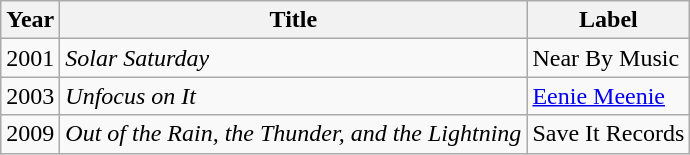<table class="wikitable">
<tr>
<th>Year</th>
<th>Title</th>
<th>Label</th>
</tr>
<tr>
<td>2001</td>
<td><em>Solar Saturday</em></td>
<td>Near By Music</td>
</tr>
<tr>
<td>2003</td>
<td><em>Unfocus on It</em></td>
<td><a href='#'>Eenie Meenie</a></td>
</tr>
<tr>
<td>2009</td>
<td><em>Out of the Rain, the Thunder, and the Lightning</em></td>
<td>Save It Records</td>
</tr>
</table>
